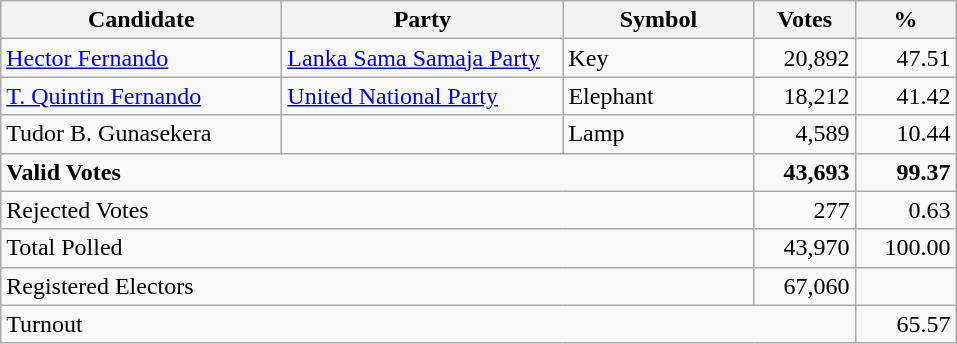<table class="wikitable" border="1" style="text-align:right;">
<tr>
<th align=left width="180">Candidate</th>
<th align=left width="180">Party</th>
<th align=left width="120">Symbol</th>
<th align=left width="60">Votes</th>
<th align=left width="60">%</th>
</tr>
<tr>
<td align=left><a href='#'>Hector Fernando</a></td>
<td align=left><a href='#'>Lanka Sama Samaja Party</a></td>
<td align=left>Key</td>
<td>20,892</td>
<td>47.51</td>
</tr>
<tr>
<td align=left><a href='#'>T. Quintin Fernando</a></td>
<td align=left><a href='#'>United National Party</a></td>
<td align=left>Elephant</td>
<td>18,212</td>
<td>41.42</td>
</tr>
<tr>
<td align=left>Tudor B. Gunasekera</td>
<td></td>
<td align=left>Lamp</td>
<td>4,589</td>
<td>10.44</td>
</tr>
<tr>
<td align=left colspan=3><strong>Valid Votes</strong></td>
<td><strong>43,693</strong></td>
<td><strong>99.37</strong></td>
</tr>
<tr>
<td align=left colspan=3>Rejected Votes</td>
<td>277</td>
<td>0.63</td>
</tr>
<tr>
<td align=left colspan=3>Total Polled</td>
<td>43,970</td>
<td>100.00</td>
</tr>
<tr>
<td align=left colspan=3>Registered Electors</td>
<td>67,060</td>
<td></td>
</tr>
<tr>
<td align=left colspan=4>Turnout</td>
<td>65.57</td>
</tr>
</table>
